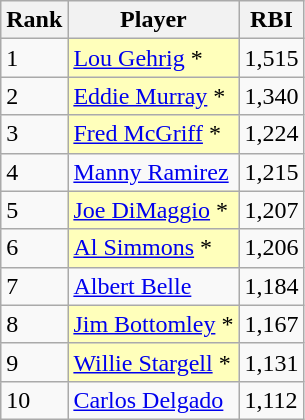<table class="wikitable" style="float:left;">
<tr style="white-space:nowrap;">
<th>Rank</th>
<th>Player</th>
<th>RBI</th>
</tr>
<tr>
<td>1</td>
<td style="background:#ffffbb;"><a href='#'>Lou Gehrig</a> *</td>
<td>1,515</td>
</tr>
<tr>
<td>2</td>
<td style="background:#ffffbb;"><a href='#'>Eddie Murray</a> *</td>
<td>1,340</td>
</tr>
<tr>
<td>3</td>
<td style="background:#ffffbb;"><a href='#'>Fred McGriff</a> *</td>
<td>1,224</td>
</tr>
<tr>
<td>4</td>
<td><a href='#'>Manny Ramirez</a></td>
<td>1,215</td>
</tr>
<tr>
<td>5</td>
<td style="background:#ffffbb;"><a href='#'>Joe DiMaggio</a> *</td>
<td>1,207</td>
</tr>
<tr>
<td>6</td>
<td style="background:#ffffbb;"><a href='#'>Al Simmons</a> *</td>
<td>1,206</td>
</tr>
<tr>
<td>7</td>
<td><a href='#'>Albert Belle</a></td>
<td>1,184</td>
</tr>
<tr>
<td>8</td>
<td style="background:#ffffbb;"><a href='#'>Jim Bottomley</a> *</td>
<td>1,167</td>
</tr>
<tr>
<td>9</td>
<td style="background:#ffffbb;"><a href='#'>Willie Stargell</a> *</td>
<td>1,131</td>
</tr>
<tr>
<td>10</td>
<td><a href='#'>Carlos Delgado</a></td>
<td>1,112</td>
</tr>
</table>
